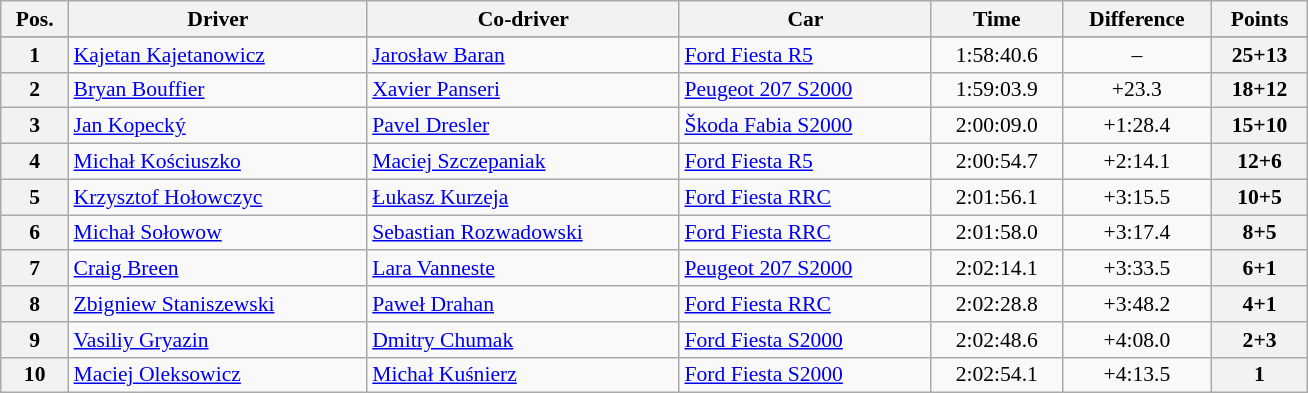<table class="wikitable"  style="width:69%; text-align:center; font-size:90%; max-width:950px;">
<tr>
<th>Pos.</th>
<th>Driver</th>
<th>Co-driver</th>
<th>Car</th>
<th>Time</th>
<th>Difference</th>
<th>Points</th>
</tr>
<tr>
</tr>
<tr>
<th>1</th>
<td align=left> <a href='#'>Kajetan Kajetanowicz</a></td>
<td align=left> <a href='#'>Jarosław Baran</a></td>
<td align=left> <a href='#'>Ford Fiesta R5</a></td>
<td>1:58:40.6</td>
<td>–</td>
<th>25+13</th>
</tr>
<tr>
<th>2</th>
<td align=left> <a href='#'>Bryan Bouffier</a></td>
<td align=left> <a href='#'>Xavier Panseri</a></td>
<td align=left> <a href='#'>Peugeot 207 S2000</a></td>
<td>1:59:03.9</td>
<td>+23.3</td>
<th>18+12</th>
</tr>
<tr>
<th>3</th>
<td align=left> <a href='#'>Jan Kopecký</a></td>
<td align=left> <a href='#'>Pavel Dresler</a></td>
<td align=left> <a href='#'>Škoda Fabia S2000</a></td>
<td>2:00:09.0</td>
<td>+1:28.4</td>
<th>15+10</th>
</tr>
<tr>
<th>4</th>
<td align=left> <a href='#'>Michał Kościuszko</a></td>
<td align=left> <a href='#'>Maciej Szczepaniak</a></td>
<td align=left> <a href='#'>Ford Fiesta R5</a></td>
<td>2:00:54.7</td>
<td>+2:14.1</td>
<th>12+6</th>
</tr>
<tr>
<th>5</th>
<td align=left> <a href='#'>Krzysztof Hołowczyc</a></td>
<td align=left> <a href='#'>Łukasz Kurzeja</a></td>
<td align=left> <a href='#'>Ford Fiesta RRC</a></td>
<td>2:01:56.1</td>
<td>+3:15.5</td>
<th>10+5</th>
</tr>
<tr>
<th>6</th>
<td align=left> <a href='#'>Michał Sołowow</a></td>
<td align=left> <a href='#'>Sebastian Rozwadowski</a></td>
<td align=left> <a href='#'>Ford Fiesta RRC</a></td>
<td>2:01:58.0</td>
<td>+3:17.4</td>
<th>8+5</th>
</tr>
<tr>
<th>7</th>
<td align=left> <a href='#'>Craig Breen</a></td>
<td align=left> <a href='#'>Lara Vanneste</a></td>
<td align=left> <a href='#'>Peugeot 207 S2000</a></td>
<td>2:02:14.1</td>
<td>+3:33.5</td>
<th>6+1</th>
</tr>
<tr>
<th>8</th>
<td align=left> <a href='#'>Zbigniew Staniszewski</a></td>
<td align=left> <a href='#'>Paweł Drahan</a></td>
<td align=left> <a href='#'>Ford Fiesta RRC</a></td>
<td>2:02:28.8</td>
<td>+3:48.2</td>
<th>4+1</th>
</tr>
<tr>
<th>9</th>
<td align=left> <a href='#'>Vasiliy Gryazin</a></td>
<td align=left> <a href='#'>Dmitry Chumak</a></td>
<td align=left> <a href='#'>Ford Fiesta S2000</a></td>
<td>2:02:48.6</td>
<td>+4:08.0</td>
<th>2+3</th>
</tr>
<tr>
<th>10</th>
<td align=left> <a href='#'>Maciej Oleksowicz</a></td>
<td align=left> <a href='#'>Michał Kuśnierz</a></td>
<td align=left> <a href='#'>Ford Fiesta S2000</a></td>
<td>2:02:54.1</td>
<td>+4:13.5</td>
<th>1</th>
</tr>
</table>
